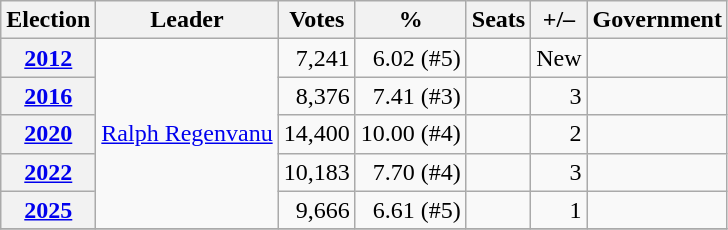<table class="wikitable" style="text-align:right">
<tr>
<th>Election</th>
<th>Leader</th>
<th>Votes</th>
<th>%</th>
<th>Seats</th>
<th>+/–</th>
<th>Government</th>
</tr>
<tr>
<th><a href='#'>2012</a></th>
<td rowspan=5><a href='#'>Ralph Regenvanu</a></td>
<td>7,241</td>
<td>6.02 (#5)</td>
<td></td>
<td>New</td>
<td></td>
</tr>
<tr>
<th><a href='#'>2016</a></th>
<td>8,376</td>
<td>7.41 (#3)</td>
<td></td>
<td> 3</td>
<td></td>
</tr>
<tr>
<th><a href='#'>2020</a></th>
<td>14,400</td>
<td>10.00 (#4)</td>
<td></td>
<td> 2</td>
<td></td>
</tr>
<tr>
<th><a href='#'>2022</a></th>
<td>10,183</td>
<td>7.70 (#4)</td>
<td></td>
<td> 3</td>
<td></td>
</tr>
<tr>
<th><a href='#'>2025</a></th>
<td>9,666</td>
<td>6.61 (#5)</td>
<td></td>
<td> 1</td>
<td></td>
</tr>
<tr>
</tr>
</table>
